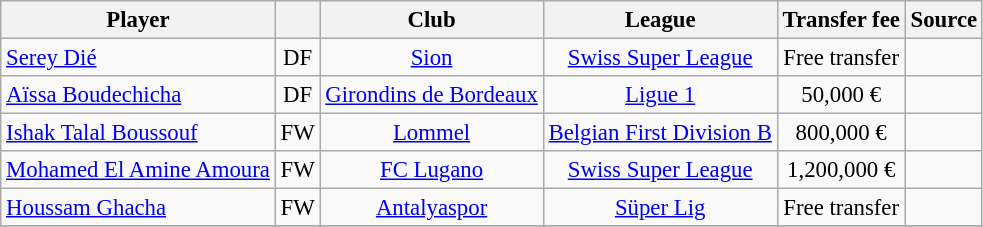<table class="wikitable plainrowheaders sortable" style="text-align:center;font-size:95%">
<tr>
<th>Player</th>
<th></th>
<th>Club</th>
<th>League</th>
<th>Transfer fee</th>
<th>Source</th>
</tr>
<tr>
<td align="left"> <a href='#'>Serey Dié</a></td>
<td>DF</td>
<td><a href='#'>Sion</a></td>
<td> <a href='#'>Swiss Super League</a></td>
<td>Free transfer</td>
<td></td>
</tr>
<tr>
<td align="left"> <a href='#'>Aïssa Boudechicha</a></td>
<td>DF</td>
<td><a href='#'>Girondins de Bordeaux</a></td>
<td> <a href='#'>Ligue 1</a></td>
<td>50,000 €</td>
<td></td>
</tr>
<tr>
<td align="left"> <a href='#'>Ishak Talal Boussouf</a></td>
<td>FW</td>
<td><a href='#'>Lommel</a></td>
<td> <a href='#'>Belgian First Division B</a></td>
<td>800,000 €</td>
<td></td>
</tr>
<tr>
<td align="left"> <a href='#'>Mohamed El Amine Amoura</a></td>
<td>FW</td>
<td><a href='#'>FC Lugano</a></td>
<td> <a href='#'>Swiss Super League</a></td>
<td>1,200,000 €</td>
<td></td>
</tr>
<tr>
<td align="left"> <a href='#'>Houssam Ghacha</a></td>
<td>FW</td>
<td><a href='#'>Antalyaspor</a></td>
<td> <a href='#'>Süper Lig</a></td>
<td>Free transfer</td>
<td></td>
</tr>
<tr>
</tr>
</table>
